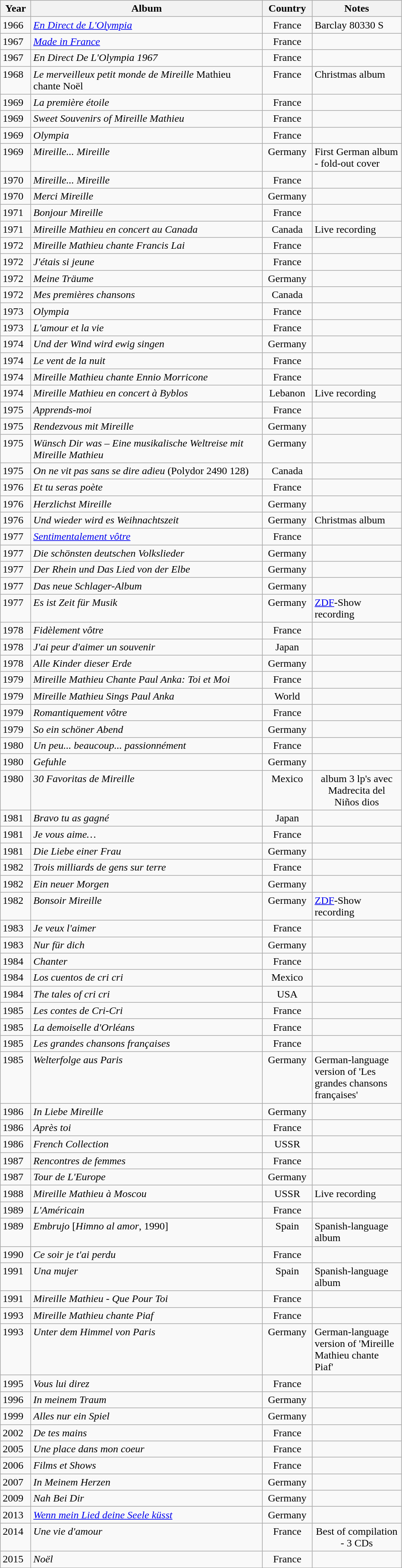<table class="wikitable">
<tr>
<th align="left" valign="top" width="40">Year</th>
<th align="left" valign="top" width="350">Album</th>
<th align="center" valign="top" width="70">Country</th>
<th align="left" valign="top" width="130">Notes</th>
</tr>
<tr>
<td align="left" valign="top">1966</td>
<td align="left" valign="top"><em><a href='#'>En Direct de L'Olympia</a></em></td>
<td align="center" valign="top">France</td>
<td align="left" valign="top">Barclay 80330 S</td>
</tr>
<tr>
<td align="left" valign="top">1967</td>
<td align="left" valign="top"><em><a href='#'>Made in France</a></em></td>
<td align="center" valign="top">France</td>
<td align="center" valign="top"></td>
</tr>
<tr>
<td align="left" valign="top">1967</td>
<td align="left" valign="top"><em>En Direct De L'Olympia 1967</em></td>
<td align="center" valign="top">France</td>
<td align="left" valign="top"></td>
</tr>
<tr>
<td align="left" valign="top">1968</td>
<td align="left" valign="top"><em>Le merveilleux petit monde de Mireille</em> Mathieu chante Noël</td>
<td align="center" valign="top">France</td>
<td align="left" valign="top">Christmas album</td>
</tr>
<tr>
<td align="left" valign="top">1969</td>
<td align="left" valign="top"><em>La première étoile</em></td>
<td align="center" valign="top">France</td>
<td align="left" valign="top"></td>
</tr>
<tr>
<td align="left" valign="top">1969</td>
<td align="left" valign="top"><em>Sweet Souvenirs of Mireille Mathieu</em></td>
<td align="center" valign="top">France</td>
<td align="left" valign="top"></td>
</tr>
<tr>
<td align="left" valign="top">1969</td>
<td align="left" valign="top"><em>Olympia</em></td>
<td align="center" valign="top">France</td>
<td align="left" valign="top"></td>
</tr>
<tr>
<td align="left" valign="top">1969</td>
<td align="left" valign="top"><em>Mireille... Mireille</em></td>
<td align="center" valign="top">Germany</td>
<td align="left" valign="top">First German album - fold-out cover</td>
</tr>
<tr>
<td align="left" valign="top">1970</td>
<td align="left" valign="top"><em>Mireille... Mireille</em></td>
<td align="center" valign="top">France</td>
<td align="left" valign="top"></td>
</tr>
<tr>
<td align="left" valign="top">1970</td>
<td align="left" valign="top"><em>Merci Mireille</em></td>
<td align="center" valign="top">Germany</td>
<td align="left" valign="top"></td>
</tr>
<tr>
<td align="left" valign="top">1971</td>
<td align="left" valign="top"><em>Bonjour Mireille</em></td>
<td align="center" valign="top">France</td>
<td align="left" valign="top"></td>
</tr>
<tr>
<td align="left" valign="top">1971</td>
<td align="left" valign="top"><em>Mireille Mathieu en concert au Canada</em></td>
<td align="center" valign="top">Canada</td>
<td align="left" valign="top">Live recording</td>
</tr>
<tr>
<td align="left" valign="top">1972</td>
<td align="left" valign="top"><em>Mireille Mathieu chante Francis Lai</em></td>
<td align="center" valign="top">France</td>
<td align="left" valign="top"></td>
</tr>
<tr>
<td align="left" valign="top">1972</td>
<td align="left" valign="top"><em>J'étais si jeune</em></td>
<td align="center" valign="top">France</td>
<td align="left" valign="top"></td>
</tr>
<tr>
<td align="left" valign="top">1972</td>
<td align="left" valign="top"><em>Meine Träume</em></td>
<td align="center" valign="top">Germany</td>
<td align="left" valign="top"></td>
</tr>
<tr>
<td align="left" valign="top">1972</td>
<td align="left" valign="top"><em>Mes premières chansons</em></td>
<td align="center" valign="top">Canada</td>
<td align="left" valign="top"></td>
</tr>
<tr>
<td align="left" valign="top">1973</td>
<td align="left" valign="top"><em>Olympia</em></td>
<td align="center" valign="top">France</td>
<td align="left" valign="top"></td>
</tr>
<tr>
<td align="left" valign="top">1973</td>
<td align="left" valign="top"><em>L'amour et la vie</em></td>
<td align="center" valign="top">France</td>
<td align="left" valign="top"></td>
</tr>
<tr>
<td align="left" valign="top">1974</td>
<td align="left" valign="top"><em>Und der Wind wird ewig singen</em></td>
<td align="center" valign="top">Germany</td>
<td align="left" valign="top"></td>
</tr>
<tr>
<td align="left" valign="top">1974</td>
<td align="left" valign="top"><em>Le vent de la nuit</em></td>
<td align="center" valign="top">France</td>
<td align="left" valign="top"></td>
</tr>
<tr>
<td align="left" valign="top">1974</td>
<td align="left" valign="top"><em>Mireille Mathieu chante Ennio Morricone</em></td>
<td align="center" valign="top">France</td>
<td align="left" valign="top"></td>
</tr>
<tr>
<td align="left" valign="top">1974</td>
<td align="left" valign="top"><em>Mireille Mathieu en concert à Byblos</em></td>
<td align="center" valign="top">Lebanon</td>
<td align="left" valign="top">Live recording</td>
</tr>
<tr>
<td align="left" valign="top">1975</td>
<td align="left" valign="top"><em>Apprends-moi</em></td>
<td align="center" valign="top">France</td>
<td align="left" valign="top"></td>
</tr>
<tr>
<td align="left" valign="top">1975</td>
<td align="left" valign="top"><em>Rendezvous mit Mireille</em></td>
<td align="center" valign="top">Germany</td>
<td align="left" valign="top"></td>
</tr>
<tr>
<td align="left" valign="top">1975</td>
<td align="left" valign="top"><em>Wünsch Dir was – Eine musikalische Weltreise mit Mireille Mathieu</em></td>
<td align="center" valign="top">Germany</td>
<td align="center" valign="top"></td>
</tr>
<tr>
<td align="left" valign="top">1975</td>
<td align="left" valign="top"><em>On ne vit pas sans se dire adieu</em> (Polydor 2490 128)</td>
<td align="center" valign="top">Canada</td>
<td align="center" valign="top"></td>
</tr>
<tr>
<td align="left" valign="top">1976</td>
<td align="left" valign="top"><em>Et tu seras poète</em></td>
<td align="center" valign="top">France</td>
<td align="center" valign="top"></td>
</tr>
<tr>
<td align="left" valign="top">1976</td>
<td align="left" valign="top"><em>Herzlichst Mireille</em></td>
<td align="center" valign="top">Germany</td>
<td align="center" valign="top"></td>
</tr>
<tr>
<td align="left" valign="top">1976</td>
<td align="left" valign="top"><em>Und wieder wird es Weihnachtszeit</em></td>
<td align="center" valign="top">Germany</td>
<td align="left" valign="top">Christmas album</td>
</tr>
<tr>
<td align="left" valign="top">1977</td>
<td align="left" valign="top"><em><a href='#'>Sentimentalement vôtre</a></em></td>
<td align="center" valign="top">France</td>
<td align="center" valign="top"></td>
</tr>
<tr>
<td align="left" valign="top">1977</td>
<td align="left" valign="top"><em>Die schönsten deutschen Volkslieder</em></td>
<td align="center" valign="top">Germany</td>
<td align="center" valign="top"></td>
</tr>
<tr>
<td align="left" valign="top">1977</td>
<td align="left" valign="top"><em>Der Rhein und Das Lied von der Elbe</em></td>
<td align="center" valign="top">Germany</td>
<td align="center" valign="top"></td>
</tr>
<tr>
<td align="left" valign="top">1977</td>
<td align="left" valign="top"><em>Das neue Schlager-Album</em></td>
<td align="center" valign="top">Germany</td>
<td align="center" valign="top"></td>
</tr>
<tr>
<td align="left" valign="top">1977</td>
<td align="left" valign="top"><em>Es ist Zeit für Musik</em></td>
<td align="center" valign="top">Germany</td>
<td align="left" valign="top"><a href='#'>ZDF</a>-Show recording</td>
</tr>
<tr>
<td align="left" valign="top">1978</td>
<td align="left" valign="top"><em>Fidèlement vôtre</em></td>
<td align="center" valign="top">France</td>
<td align="center" valign="top"></td>
</tr>
<tr>
<td align="left" valign="top">1978</td>
<td align="left" valign="top"><em>J'ai peur d'aimer un souvenir</em></td>
<td align="center" valign="top">Japan</td>
<td align="center" valign="top"></td>
</tr>
<tr>
<td align="left" valign="top">1978</td>
<td align="left" valign="top"><em>Alle Kinder dieser Erde</em></td>
<td align="center" valign="top">Germany</td>
<td align="center" valign="top"></td>
</tr>
<tr>
<td align="left" valign="top">1979</td>
<td align="left" valign="top"><em>Mireille Mathieu Chante Paul Anka: Toi et Moi</em></td>
<td align="center" valign="top">France</td>
<td align="left" valign="top"></td>
</tr>
<tr>
<td align="left" valign="top">1979</td>
<td align="left" valign="top"><em>Mireille Mathieu Sings Paul Anka</em></td>
<td align="center" valign="top">World</td>
<td align="left" valign="top"></td>
</tr>
<tr>
<td align="left" valign="top">1979</td>
<td align="left" valign="top"><em>Romantiquement vôtre</em></td>
<td align="center" valign="top">France</td>
<td align="center" valign="top"></td>
</tr>
<tr>
<td align="left" valign="top">1979</td>
<td align="left" valign="top"><em>So ein schöner Abend</em></td>
<td align="center" valign="top">Germany</td>
<td align="center" valign="top"></td>
</tr>
<tr>
<td align="left" valign="top">1980</td>
<td align="left" valign="top"><em>Un peu... beaucoup... passionnément</em></td>
<td align="center" valign="top">France</td>
<td align="center" valign="top"></td>
</tr>
<tr>
<td align="left" valign="top">1980</td>
<td align="left" valign="top"><em>Gefuhle</em></td>
<td align="center" valign="top">Germany</td>
<td align="center" valign="top"></td>
</tr>
<tr>
<td align="left" valign="top">1980</td>
<td align="left" valign="top"><em>30 Favoritas de Mireille</em></td>
<td align="center" valign="top">Mexico</td>
<td align="center" valign="top">album 3 lp's avec Madrecita del Niños dios</td>
</tr>
<tr>
<td align="left" valign="top">1981</td>
<td align="left" valign="top"><em>Bravo tu as gagné</em></td>
<td align="center" valign="top">Japan</td>
<td align="center" valign="top"></td>
</tr>
<tr>
<td align="left" valign="top">1981</td>
<td align="left" valign="top"><em>Je vous aime…</em></td>
<td align="center" valign="top">France</td>
<td align="center" valign="top"></td>
</tr>
<tr>
<td align="left" valign="top">1981</td>
<td align="left" valign="top"><em>Die Liebe einer Frau</em></td>
<td align="center" valign="top">Germany</td>
<td align="center" valign="top"></td>
</tr>
<tr>
<td align="left" valign="top">1982</td>
<td align="left" valign="top"><em>Trois milliards de gens sur terre</em></td>
<td align="center" valign="top">France</td>
<td align="center" valign="top"></td>
</tr>
<tr>
<td align="left" valign="top">1982</td>
<td align="left" valign="top"><em>Ein neuer Morgen</em></td>
<td align="center" valign="top">Germany</td>
<td align="center" valign="top"></td>
</tr>
<tr>
<td align="left" valign="top">1982</td>
<td align="left" valign="top"><em>Bonsoir Mireille</em></td>
<td align="center" valign="top">Germany</td>
<td align="left" valign="top"><a href='#'>ZDF</a>-Show recording</td>
</tr>
<tr>
<td align="left" valign="top">1983</td>
<td align="left" valign="top"><em>Je veux l'aimer</em></td>
<td align="center" valign="top">France</td>
<td align="center" valign="top"></td>
</tr>
<tr>
<td align="left" valign="top">1983</td>
<td align="left" valign="top"><em>Nur für dich</em></td>
<td align="center" valign="top">Germany</td>
<td align="center" valign="top"></td>
</tr>
<tr>
<td align="left" valign="top">1984</td>
<td align="left" valign="top"><em>Chanter</em></td>
<td align="center" valign="top">France</td>
<td align="center" valign="top"></td>
</tr>
<tr>
<td align="left" valign="top">1984</td>
<td align="left" valign="top"><em>Los cuentos de cri cri</em></td>
<td align="center" valign="top">Mexico</td>
<td align="center" valign="top"></td>
</tr>
<tr>
<td align="left" valign="top">1984</td>
<td align="left" valign="top"><em>The tales of cri cri</em></td>
<td align="center" valign="top">USA</td>
<td align="center" valign="top"></td>
</tr>
<tr>
<td align="left" valign="top">1985</td>
<td align="left" valign="top"><em>Les contes de Cri-Cri</em></td>
<td align="center" valign="top">France</td>
<td align="center" valign="top"></td>
</tr>
<tr>
<td align="left" valign="top">1985</td>
<td align="left" valign="top"><em>La demoiselle d'Orléans</em></td>
<td align="center" valign="top">France</td>
<td align="center" valign="top"></td>
</tr>
<tr>
<td align="left" valign="top">1985</td>
<td align="left" valign="top"><em>Les grandes chansons françaises</em></td>
<td align="center" valign="top">France</td>
<td align="center" valign="top"></td>
</tr>
<tr>
<td align="left" valign="top">1985</td>
<td align="left" valign="top"><em>Welterfolge aus Paris</em></td>
<td align="center" valign="top">Germany</td>
<td align="left" valign="top">German-language version of 'Les grandes chansons françaises'</td>
</tr>
<tr>
<td align="left" valign="top">1986</td>
<td align="left" valign="top"><em>In Liebe Mireille</em></td>
<td align="center" valign="top">Germany</td>
<td align="center" valign="top"></td>
</tr>
<tr>
<td align="left" valign="top">1986</td>
<td align="left" valign="top"><em>Après toi</em></td>
<td align="center" valign="top">France</td>
<td align="center" valign="top"></td>
</tr>
<tr>
<td align="left" valign="top">1986</td>
<td align="left" valign="top"><em>French Collection</em></td>
<td align="center" valign="top">USSR</td>
<td align="left" valign="top"></td>
</tr>
<tr>
<td align="left" valign="top">1987</td>
<td align="left" valign="top"><em>Rencontres de femmes</em></td>
<td align="center" valign="top">France</td>
<td align="center" valign="top"></td>
</tr>
<tr>
<td align="left" valign="top">1987</td>
<td align="left" valign="top"><em>Tour de L'Europe</em></td>
<td align="center" valign="top">Germany</td>
<td align="left" valign="top"></td>
</tr>
<tr>
<td align="left" valign="top">1988</td>
<td align="left" valign="top"><em>Mireille Mathieu à Moscou</em></td>
<td align="center" valign="top">USSR</td>
<td align="left" valign="top">Live recording</td>
</tr>
<tr>
<td align="left" valign="top">1989</td>
<td align="left" valign="top"><em>L'Américain</em></td>
<td align="center" valign="top">France</td>
<td align="center" valign="top"></td>
</tr>
<tr>
<td align="left" valign="top">1989</td>
<td align="left" valign="top"><em>Embrujo</em> [<em>Himno al amor</em>, 1990]</td>
<td align="center" valign="top">Spain</td>
<td align="left" valign="top">Spanish-language album</td>
</tr>
<tr>
<td align="left" valign="top">1990</td>
<td align="left" valign="top"><em>Ce soir je t'ai perdu</em></td>
<td align="center" valign="top">France</td>
<td align="center" valign="top"></td>
</tr>
<tr>
<td align="left" valign="top">1991</td>
<td align="left" valign="top"><em>Una mujer</em></td>
<td align="center" valign="top">Spain</td>
<td align="left" valign="top">Spanish-language album</td>
</tr>
<tr>
<td align="left" valign="top">1991</td>
<td align="left" valign="top"><em>Mireille Mathieu - Que Pour Toi</em></td>
<td align="center" valign="top">France</td>
<td align="center" valign="top"></td>
</tr>
<tr>
<td align="left" valign="top">1993</td>
<td align="left" valign="top"><em>Mireille Mathieu chante Piaf</em></td>
<td align="center" valign="top">France</td>
<td align="center" valign="top"></td>
</tr>
<tr>
<td align="left" valign="top">1993</td>
<td align="left" valign="top"><em>Unter dem Himmel von Paris</em></td>
<td align="center" valign="top">Germany</td>
<td align="left" valign="top">German-language version of 'Mireille Mathieu chante Piaf'</td>
</tr>
<tr>
<td align="left" valign="top">1995</td>
<td align="left" valign="top"><em>Vous lui direz</em></td>
<td align="center" valign="top">France</td>
<td align="center" valign="top"></td>
</tr>
<tr>
<td align="left" valign="top">1996</td>
<td align="left" valign="top"><em>In meinem Traum</em></td>
<td align="center" valign="top">Germany</td>
<td align="center" valign="top"></td>
</tr>
<tr>
<td align="left" valign="top">1999</td>
<td align="left" valign="top"><em>Alles nur ein Spiel</em></td>
<td align="center" valign="top">Germany</td>
<td align="center" valign="top"></td>
</tr>
<tr>
<td align="left" valign="top">2002</td>
<td align="left" valign="top"><em>De tes mains</em></td>
<td align="center" valign="top">France</td>
<td align="center" valign="top"></td>
</tr>
<tr>
<td align="left" valign="top">2005</td>
<td align="left" valign="top"><em>Une place dans mon coeur</em></td>
<td align="center" valign="top">France</td>
<td align="center" valign="top"></td>
</tr>
<tr>
<td align="left" valign="top">2006</td>
<td align="left" valign="top"><em>Films et Shows</em></td>
<td align="center" valign="top">France</td>
<td align="center" valign="top"></td>
</tr>
<tr>
<td align="left" valign="top">2007</td>
<td align="left" valign="top"><em>In Meinem Herzen</em></td>
<td align="center" valign="top">Germany</td>
<td align="center" valign="top"></td>
</tr>
<tr>
<td align="left" valign="top">2009</td>
<td align="left" valign="top"><em>Nah Bei Dir</em></td>
<td align="center" valign="top">Germany</td>
<td align="center" valign="top"></td>
</tr>
<tr>
<td align="left" valign="top">2013</td>
<td align="left" valign="top"><em><a href='#'>Wenn mein Lied deine Seele küsst</a></em></td>
<td align="center" valign="top">Germany</td>
<td align="center" valign="top"></td>
</tr>
<tr>
<td align="left" valign="top">2014</td>
<td align="left" valign="top"><em>Une vie d'amour</em></td>
<td align="center" valign="top">France</td>
<td align="center" valign="top">Best of compilation - 3 CDs</td>
</tr>
<tr>
<td align="left" valign="top">2015</td>
<td align="left" valign="top"><em>Noël</em></td>
<td align="center" valign="top">France</td>
<td align="center" valign="top"></td>
</tr>
<tr>
</tr>
</table>
